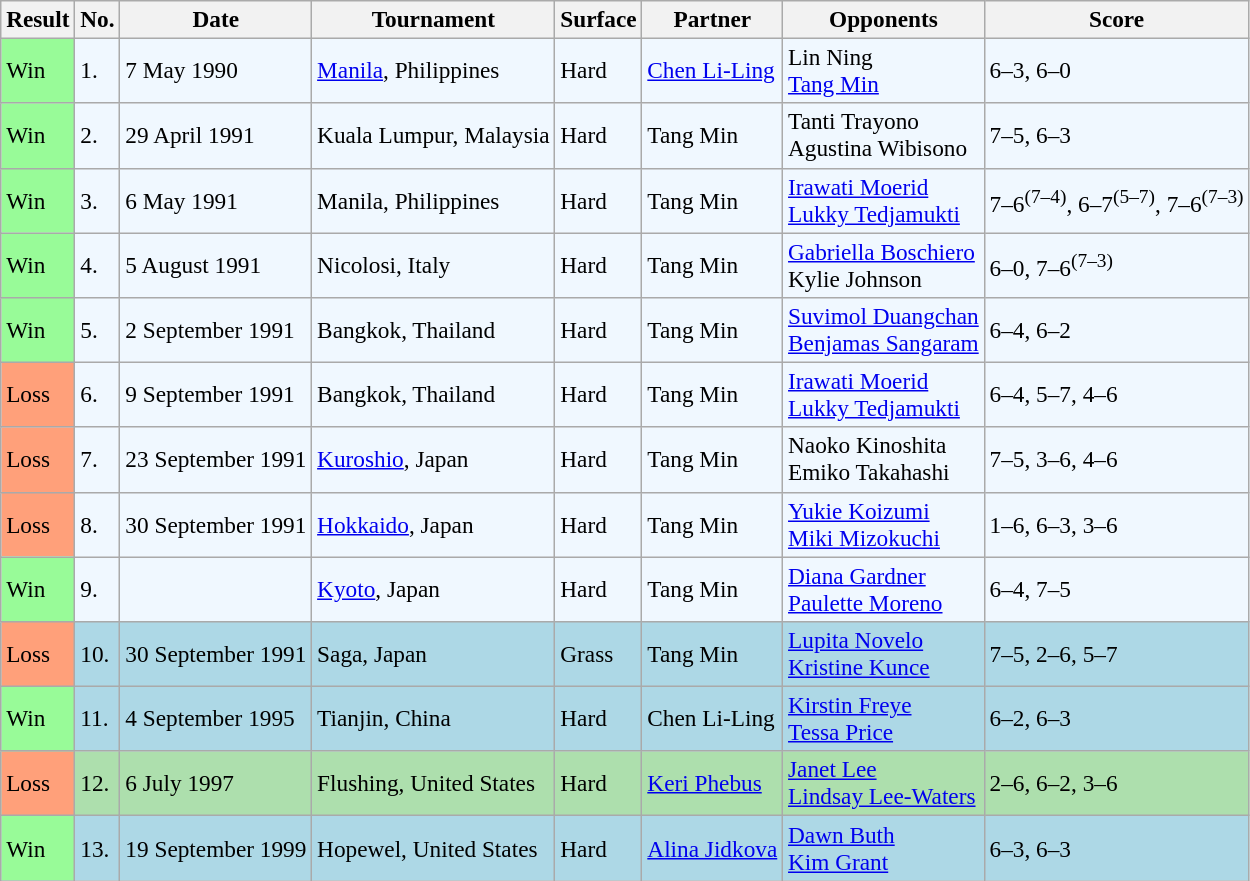<table class="sortable wikitable" style="font-size:97%;">
<tr>
<th>Result</th>
<th>No.</th>
<th>Date</th>
<th>Tournament</th>
<th>Surface</th>
<th>Partner</th>
<th>Opponents</th>
<th>Score</th>
</tr>
<tr style="background:#f0f8ff;">
<td style="background:#98fb98;">Win</td>
<td>1.</td>
<td>7 May 1990</td>
<td><a href='#'>Manila</a>, Philippines</td>
<td>Hard</td>
<td> <a href='#'>Chen Li-Ling</a></td>
<td> Lin Ning <br>   <a href='#'>Tang Min</a></td>
<td>6–3, 6–0</td>
</tr>
<tr style="background:#f0f8ff;">
<td style="background:#98fb98;">Win</td>
<td>2.</td>
<td>29 April 1991</td>
<td>Kuala Lumpur, Malaysia</td>
<td>Hard</td>
<td> Tang Min</td>
<td> Tanti Trayono <br>  Agustina Wibisono</td>
<td>7–5, 6–3</td>
</tr>
<tr style="background:#f0f8ff;">
<td style="background:#98fb98;">Win</td>
<td>3.</td>
<td>6 May 1991</td>
<td>Manila, Philippines</td>
<td>Hard</td>
<td> Tang Min</td>
<td> <a href='#'>Irawati Moerid</a> <br>  <a href='#'>Lukky Tedjamukti</a></td>
<td>7–6<sup>(7–4)</sup>, 6–7<sup>(5–7)</sup>, 7–6<sup>(7–3)</sup></td>
</tr>
<tr style="background:#f0f8ff;">
<td style="background:#98fb98;">Win</td>
<td>4.</td>
<td>5 August 1991</td>
<td>Nicolosi, Italy</td>
<td>Hard</td>
<td> Tang Min</td>
<td> <a href='#'>Gabriella Boschiero</a> <br>  Kylie Johnson</td>
<td>6–0, 7–6<sup>(7–3)</sup></td>
</tr>
<tr style="background:#f0f8ff;">
<td style="background:#98fb98;">Win</td>
<td>5.</td>
<td>2 September 1991</td>
<td>Bangkok, Thailand</td>
<td>Hard</td>
<td> Tang Min</td>
<td> <a href='#'>Suvimol Duangchan</a> <br>  <a href='#'>Benjamas Sangaram</a></td>
<td>6–4, 6–2</td>
</tr>
<tr style="background:#f0f8ff;">
<td style="background:#ffa07a;">Loss</td>
<td>6.</td>
<td>9 September 1991</td>
<td>Bangkok, Thailand</td>
<td>Hard</td>
<td> Tang Min</td>
<td> <a href='#'>Irawati Moerid</a> <br>  <a href='#'>Lukky Tedjamukti</a></td>
<td>6–4, 5–7, 4–6</td>
</tr>
<tr style="background:#f0f8ff;">
<td style="background:#ffa07a;">Loss</td>
<td>7.</td>
<td>23 September 1991</td>
<td><a href='#'>Kuroshio</a>, Japan</td>
<td>Hard</td>
<td> Tang Min</td>
<td> Naoko Kinoshita <br>  Emiko Takahashi</td>
<td>7–5, 3–6, 4–6</td>
</tr>
<tr style="background:#f0f8ff;">
<td style="background:#ffa07a;">Loss</td>
<td>8.</td>
<td>30 September 1991</td>
<td><a href='#'>Hokkaido</a>, Japan</td>
<td>Hard</td>
<td> Tang Min</td>
<td> <a href='#'>Yukie Koizumi</a> <br>  <a href='#'>Miki Mizokuchi</a></td>
<td>1–6, 6–3, 3–6</td>
</tr>
<tr style="background:#f0f8ff;">
<td style="background:#98fb98;">Win</td>
<td>9.</td>
<td></td>
<td><a href='#'>Kyoto</a>, Japan</td>
<td>Hard</td>
<td> Tang Min</td>
<td> <a href='#'>Diana Gardner</a> <br>  <a href='#'>Paulette Moreno</a></td>
<td>6–4, 7–5</td>
</tr>
<tr style="background:lightblue;">
<td style="background:#ffa07a;">Loss</td>
<td>10.</td>
<td>30 September 1991</td>
<td>Saga, Japan</td>
<td>Grass</td>
<td> Tang Min</td>
<td> <a href='#'>Lupita Novelo</a> <br>  <a href='#'>Kristine Kunce</a></td>
<td>7–5, 2–6, 5–7</td>
</tr>
<tr style="background:lightblue;">
<td style="background:#98fb98;">Win</td>
<td>11.</td>
<td>4 September 1995</td>
<td>Tianjin, China</td>
<td>Hard</td>
<td> Chen Li-Ling</td>
<td> <a href='#'>Kirstin Freye</a> <br>   <a href='#'>Tessa Price</a></td>
<td>6–2, 6–3</td>
</tr>
<tr style="background:#addfad;">
<td style="background:#ffa07a;">Loss</td>
<td>12.</td>
<td>6 July 1997</td>
<td>Flushing, United States</td>
<td>Hard</td>
<td> <a href='#'>Keri Phebus</a></td>
<td> <a href='#'>Janet Lee</a> <br>  <a href='#'>Lindsay Lee-Waters</a></td>
<td>2–6, 6–2, 3–6</td>
</tr>
<tr style="background:lightblue;">
<td style="background:#98fb98;">Win</td>
<td>13.</td>
<td>19 September 1999</td>
<td>Hopewel, United States</td>
<td>Hard</td>
<td> <a href='#'>Alina Jidkova</a></td>
<td> <a href='#'>Dawn Buth</a> <br>  <a href='#'>Kim Grant</a></td>
<td>6–3, 6–3</td>
</tr>
</table>
